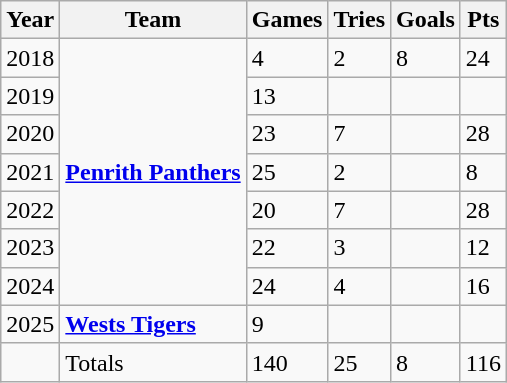<table class="wikitable">
<tr>
<th>Year</th>
<th>Team</th>
<th>Games</th>
<th>Tries</th>
<th>Goals</th>
<th>Pts</th>
</tr>
<tr>
<td>2018</td>
<td rowspan="7"> <strong><a href='#'>Penrith Panthers</a></strong></td>
<td>4</td>
<td>2</td>
<td>8</td>
<td>24</td>
</tr>
<tr>
<td>2019</td>
<td>13</td>
<td></td>
<td></td>
<td></td>
</tr>
<tr>
<td>2020</td>
<td>23</td>
<td>7</td>
<td></td>
<td>28</td>
</tr>
<tr>
<td>2021</td>
<td>25</td>
<td>2</td>
<td></td>
<td>8</td>
</tr>
<tr>
<td>2022</td>
<td>20</td>
<td>7</td>
<td></td>
<td>28</td>
</tr>
<tr>
<td>2023</td>
<td>22</td>
<td>3</td>
<td></td>
<td>12</td>
</tr>
<tr>
<td>2024</td>
<td>24</td>
<td>4</td>
<td></td>
<td>16</td>
</tr>
<tr>
<td>2025</td>
<td> <strong><a href='#'>Wests Tigers</a></strong></td>
<td>9</td>
<td></td>
<td></td>
<td></td>
</tr>
<tr>
<td></td>
<td>Totals</td>
<td>140</td>
<td>25</td>
<td>8</td>
<td>116</td>
</tr>
</table>
